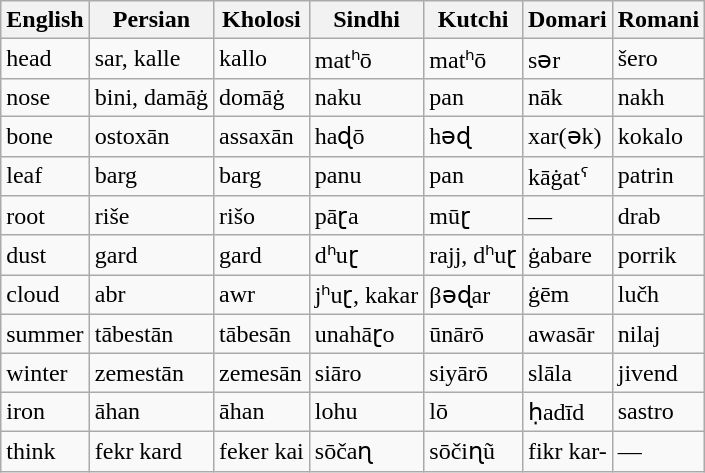<table class=wikitable>
<tr>
<th>English</th>
<th>Persian</th>
<th>Kholosi</th>
<th>Sindhi</th>
<th>Kutchi</th>
<th>Domari</th>
<th>Romani</th>
</tr>
<tr>
<td>head</td>
<td>sar, kalle</td>
<td>kallo</td>
<td>matʰō</td>
<td>matʰō</td>
<td>sər</td>
<td>šero</td>
</tr>
<tr>
<td>nose</td>
<td>bini, damāġ</td>
<td>domāġ</td>
<td>naku</td>
<td>pan</td>
<td>nāk</td>
<td>nakh</td>
</tr>
<tr>
<td>bone</td>
<td>ostoxān</td>
<td>assaxān</td>
<td>haɖō</td>
<td>həɖ</td>
<td>xar(ək)</td>
<td>kokalo</td>
</tr>
<tr>
<td>leaf</td>
<td>barg</td>
<td>barg</td>
<td>panu</td>
<td>pan</td>
<td>kāġatˤ</td>
<td>patrin</td>
</tr>
<tr>
<td>root</td>
<td>riše</td>
<td>rišo</td>
<td>pāɽa</td>
<td>mūɽ</td>
<td>—</td>
<td>drab</td>
</tr>
<tr>
<td>dust</td>
<td>gard</td>
<td>gard</td>
<td>dʰuɽ</td>
<td>rajj, dʰuɽ</td>
<td>ġabare</td>
<td>porrik</td>
</tr>
<tr>
<td>cloud</td>
<td>abr</td>
<td>awr</td>
<td>jʰuɽ, kakar</td>
<td>βəɖar</td>
<td>ġēm</td>
<td>lučh</td>
</tr>
<tr>
<td>summer</td>
<td>tābestān</td>
<td>tābesān</td>
<td>unahāɽo</td>
<td>ūnārō</td>
<td>awasār</td>
<td>nilaj</td>
</tr>
<tr>
<td>winter</td>
<td>zemestān</td>
<td>zemesān</td>
<td>siāro</td>
<td>siyārō</td>
<td>slāla</td>
<td>jivend</td>
</tr>
<tr>
<td>iron</td>
<td>āhan</td>
<td>āhan</td>
<td>lohu</td>
<td>lō</td>
<td>ḥadīd</td>
<td>sastro</td>
</tr>
<tr>
<td>think</td>
<td>fekr kard</td>
<td>feker kai</td>
<td>sōčaɳ</td>
<td>sōčiɳũ</td>
<td>fikr kar-</td>
<td>—</td>
</tr>
</table>
